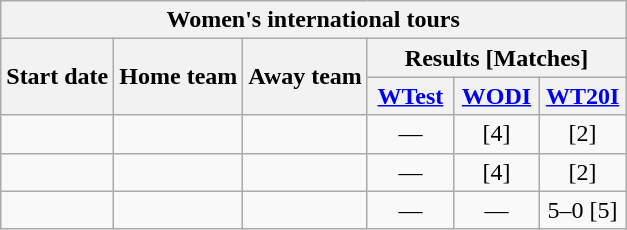<table class="wikitable unsortable" style="text-align:center; white-space:nowrap">
<tr>
<th colspan=6>Women's international tours</th>
</tr>
<tr>
<th rowspan=2>Start date</th>
<th rowspan=2>Home team</th>
<th rowspan=2>Away team</th>
<th colspan=3>Results [Matches]</th>
</tr>
<tr>
<th width=50><a href='#'>WTest</a></th>
<th width=50><a href='#'>WODI</a></th>
<th width=50><a href='#'>WT20I</a></th>
</tr>
<tr>
<td style="text-align:left"><a href='#'></a></td>
<td style="text-align:left"></td>
<td style="text-align:left"></td>
<td>—</td>
<td>[4]</td>
<td>[2]</td>
</tr>
<tr>
<td style="text-align:left"><a href='#'></a></td>
<td style="text-align:left"></td>
<td style="text-align:left"></td>
<td>—</td>
<td>[4]</td>
<td>[2]</td>
</tr>
<tr>
<td style="text-align:left"><a href='#'></a></td>
<td style="text-align:left"></td>
<td style="text-align:left"></td>
<td>—</td>
<td>—</td>
<td>5–0 [5]</td>
</tr>
</table>
